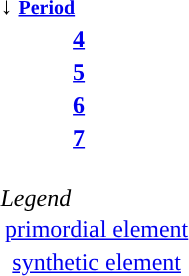<table class="floatright">
<tr>
<th colspan=2 style="text-align:left;">↓ <small><a href='#'>Period</a></small></th>
</tr>
<tr>
<th><a href='#'>4</a></th>
<td></td>
</tr>
<tr>
<th><a href='#'>5</a></th>
<td></td>
</tr>
<tr>
<th><a href='#'>6</a></th>
<td></td>
</tr>
<tr>
<th><a href='#'>7</a></th>
<td></td>
</tr>
<tr>
<td colspan="2"><br><em>Legend</em><table style="text-align:center; border:0; margin: 0 auto">
<tr>
<td style="border:"><a href='#'>primordial element</a></td>
</tr>
<tr>
<td style="border:"><a href='#'>synthetic element</a></td>
</tr>
</table>
</td>
</tr>
</table>
